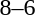<table style="text-align:center">
<tr>
<th width=200></th>
<th width=100></th>
<th width=200></th>
</tr>
<tr>
<td align=right><strong></strong></td>
<td>8–6</td>
<td align=left></td>
</tr>
</table>
